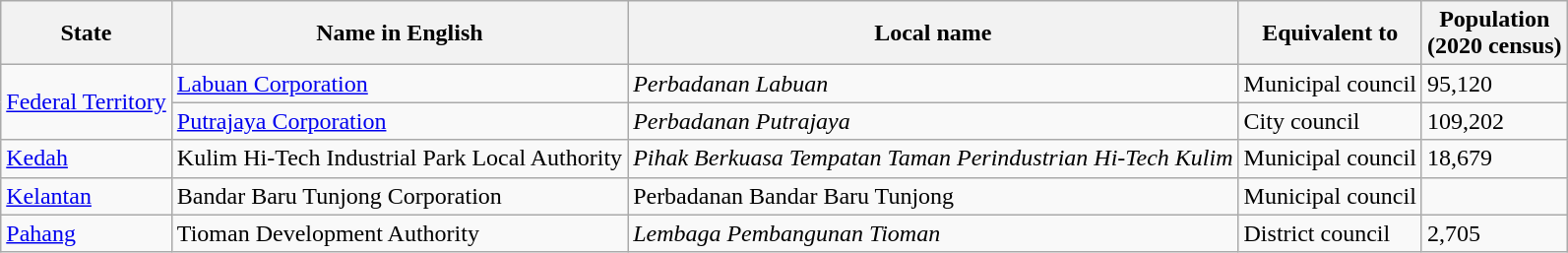<table class="wikitable sortable">
<tr>
<th>State</th>
<th>Name in English</th>
<th>Local name</th>
<th>Equivalent to</th>
<th>Population<br>(2020 census)</th>
</tr>
<tr>
<td rowspan="2"><a href='#'>Federal Territory</a></td>
<td><a href='#'>Labuan Corporation</a></td>
<td><em>Perbadanan Labuan</em></td>
<td>Municipal council</td>
<td>95,120</td>
</tr>
<tr>
<td><a href='#'>Putrajaya Corporation</a></td>
<td><em>Perbadanan Putrajaya</em></td>
<td>City council</td>
<td>109,202</td>
</tr>
<tr>
<td><a href='#'>Kedah</a></td>
<td>Kulim Hi-Tech Industrial Park Local Authority</td>
<td><em>Pihak Berkuasa Tempatan Taman Perindustrian Hi-Tech Kulim</em></td>
<td>Municipal council</td>
<td>18,679</td>
</tr>
<tr>
<td><a href='#'>Kelantan</a></td>
<td>Bandar Baru Tunjong Corporation</td>
<td>Perbadanan Bandar Baru Tunjong</td>
<td>Municipal council</td>
<td></td>
</tr>
<tr>
<td><a href='#'>Pahang</a></td>
<td>Tioman Development Authority</td>
<td><em>Lembaga Pembangunan Tioman</em></td>
<td>District council</td>
<td>2,705</td>
</tr>
</table>
